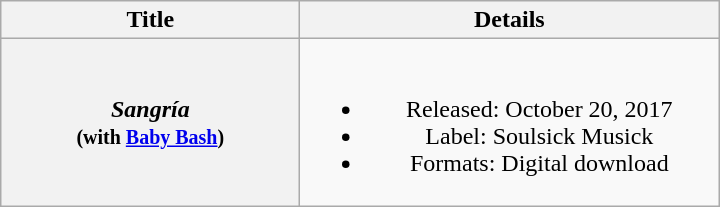<table class="wikitable plainrowheaders" style="text-align:center;">
<tr>
<th scope="col" style="width:12em;">Title</th>
<th scope="col" style="width:17em;">Details</th>
</tr>
<tr>
<th scope="row"><em>Sangría</em><br><small>(with <a href='#'>Baby Bash</a>)</small></th>
<td><br><ul><li>Released: October 20, 2017</li><li>Label: Soulsick Musick</li><li>Formats: Digital download</li></ul></td>
</tr>
</table>
